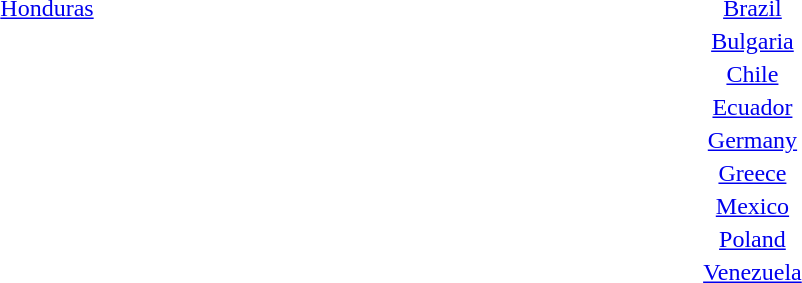<table width=1000 border=0>
<tr>
<td valign="top"><br><table width=250 border=0 style="text-align: center;">
<tr>
<td><a href='#'>Honduras</a></td>
</tr>
</table>
</td>
<td valign="top"><br><table width=600 border=0 style="text-align: center;">
<tr>
<td><a href='#'>Brazil</a></td>
</tr>
<tr>
<td><a href='#'>Bulgaria</a></td>
</tr>
<tr>
<td><a href='#'>Chile</a></td>
</tr>
<tr>
<td><a href='#'>Ecuador</a></td>
</tr>
<tr>
<td><a href='#'>Germany</a></td>
</tr>
<tr>
<td><a href='#'>Greece</a></td>
</tr>
<tr>
<td><a href='#'>Mexico</a></td>
</tr>
<tr>
<td><a href='#'>Poland</a></td>
</tr>
<tr>
<td><a href='#'>Venezuela</a></td>
</tr>
</table>
</td>
</tr>
</table>
